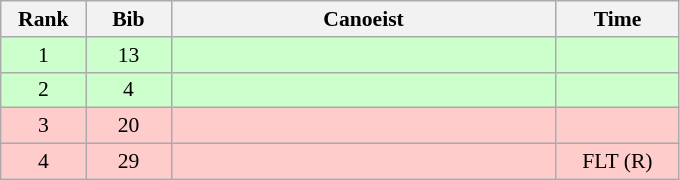<table class="wikitable" style="font-size:90%; text-align:center">
<tr>
<th width="50">Rank</th>
<th width="50">Bib</th>
<th width="250">Canoeist</th>
<th width="75">Time</th>
</tr>
<tr bgcolor="#CCFFCC">
<td>1</td>
<td>13</td>
<td align="left"></td>
<td></td>
</tr>
<tr bgcolor="#CCFFCC">
<td>2</td>
<td>4</td>
<td align="left"></td>
<td></td>
</tr>
<tr bgcolor="#FFCCCC">
<td>3</td>
<td>20</td>
<td align="left"></td>
<td></td>
</tr>
<tr bgcolor="#FFCCCC">
<td>4</td>
<td>29</td>
<td align="left"></td>
<td>FLT (R)</td>
</tr>
</table>
